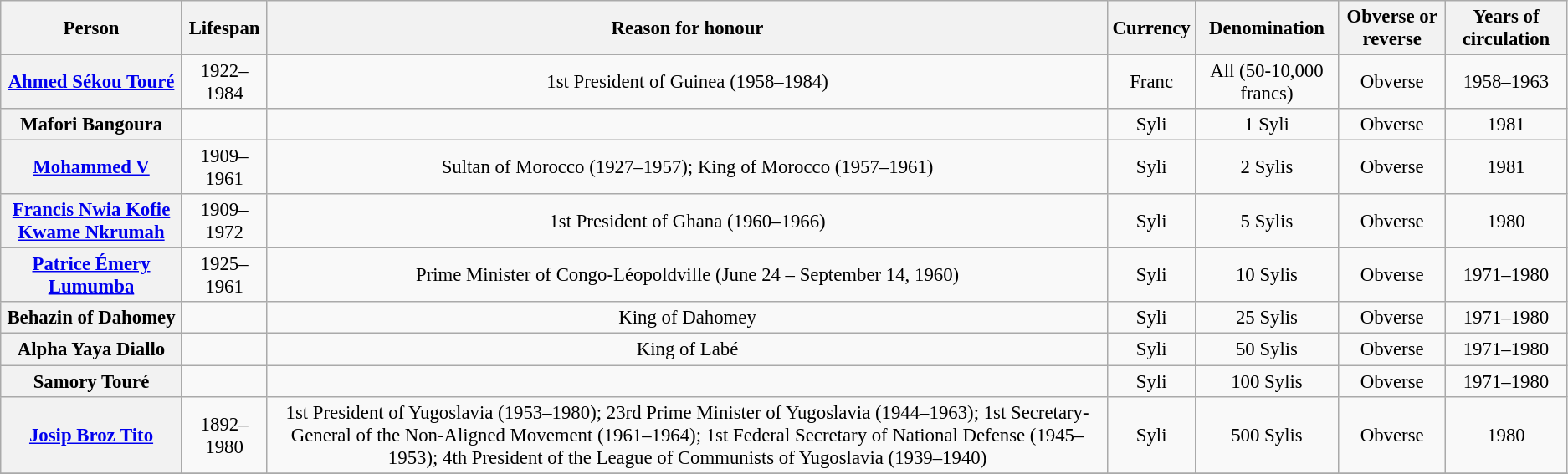<table class="wikitable" style="font-size:95%; text-align:center;">
<tr>
<th>Person</th>
<th>Lifespan</th>
<th>Reason for honour</th>
<th>Currency</th>
<th>Denomination</th>
<th>Obverse or reverse</th>
<th>Years of circulation</th>
</tr>
<tr>
<th><a href='#'>Ahmed Sékou Touré</a></th>
<td>1922–1984</td>
<td>1st President of Guinea (1958–1984)</td>
<td>Franc</td>
<td>All (50-10,000 francs)</td>
<td>Obverse</td>
<td>1958–1963</td>
</tr>
<tr>
<th>Mafori Bangoura</th>
<td></td>
<td></td>
<td>Syli</td>
<td>1 Syli</td>
<td>Obverse</td>
<td>1981</td>
</tr>
<tr>
<th><a href='#'>Mohammed V</a></th>
<td>1909–1961</td>
<td>Sultan of Morocco (1927–1957); King of Morocco (1957–1961)</td>
<td>Syli</td>
<td>2 Sylis</td>
<td>Obverse</td>
<td>1981</td>
</tr>
<tr>
<th><a href='#'>Francis Nwia Kofie Kwame Nkrumah</a></th>
<td>1909–1972</td>
<td>1st President of Ghana (1960–1966)</td>
<td>Syli</td>
<td>5 Sylis</td>
<td>Obverse</td>
<td>1980</td>
</tr>
<tr>
<th><a href='#'>Patrice Émery Lumumba</a></th>
<td>1925–1961</td>
<td>Prime Minister of Congo-Léopoldville (June 24 – September 14, 1960)</td>
<td>Syli</td>
<td>10 Sylis</td>
<td>Obverse</td>
<td>1971–1980</td>
</tr>
<tr>
<th>Behazin of Dahomey</th>
<td></td>
<td>King of Dahomey</td>
<td>Syli</td>
<td>25 Sylis</td>
<td>Obverse</td>
<td>1971–1980</td>
</tr>
<tr>
<th>Alpha Yaya Diallo</th>
<td></td>
<td>King of Labé</td>
<td>Syli</td>
<td>50 Sylis</td>
<td>Obverse</td>
<td>1971–1980</td>
</tr>
<tr>
<th>Samory Touré</th>
<td></td>
<td></td>
<td>Syli</td>
<td>100 Sylis</td>
<td>Obverse</td>
<td>1971–1980</td>
</tr>
<tr>
<th><a href='#'>Josip Broz Tito</a></th>
<td>1892–1980</td>
<td>1st President of Yugoslavia (1953–1980); 23rd Prime Minister of Yugoslavia (1944–1963); 1st Secretary-General of the Non-Aligned Movement (1961–1964); 1st Federal Secretary of National Defense (1945–1953); 4th President of the League of Communists of Yugoslavia (1939–1940)</td>
<td>Syli</td>
<td>500 Sylis</td>
<td>Obverse</td>
<td>1980</td>
</tr>
<tr>
</tr>
</table>
